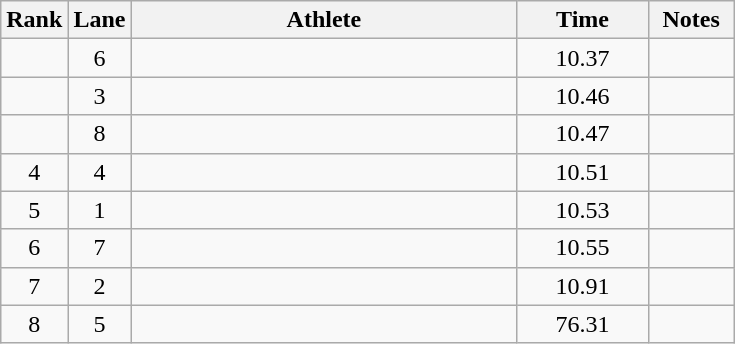<table class="wikitable sortable" style="text-align:center">
<tr>
<th width=10>Rank</th>
<th width=10>Lane</th>
<th width=250>Athlete</th>
<th width=80>Time</th>
<th width=50>Notes</th>
</tr>
<tr>
<td></td>
<td>6</td>
<td align=left></td>
<td>10.37</td>
<td></td>
</tr>
<tr>
<td></td>
<td>3</td>
<td align=left></td>
<td>10.46</td>
<td></td>
</tr>
<tr>
<td></td>
<td>8</td>
<td align=left></td>
<td>10.47</td>
<td></td>
</tr>
<tr>
<td>4</td>
<td>4</td>
<td align=left></td>
<td>10.51</td>
<td></td>
</tr>
<tr>
<td>5</td>
<td>1</td>
<td align=left></td>
<td>10.53</td>
<td></td>
</tr>
<tr>
<td>6</td>
<td>7</td>
<td align=left></td>
<td>10.55</td>
<td></td>
</tr>
<tr>
<td>7</td>
<td>2</td>
<td align=left></td>
<td>10.91</td>
<td></td>
</tr>
<tr>
<td>8</td>
<td>5</td>
<td align=left></td>
<td>76.31</td>
<td></td>
</tr>
</table>
